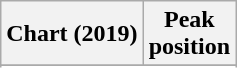<table class="wikitable plainrowheaders sortable" style="text-align:center;">
<tr>
<th scope="col">Chart (2019)</th>
<th scope="col">Peak<br>position</th>
</tr>
<tr>
</tr>
<tr>
</tr>
<tr>
</tr>
<tr>
</tr>
</table>
